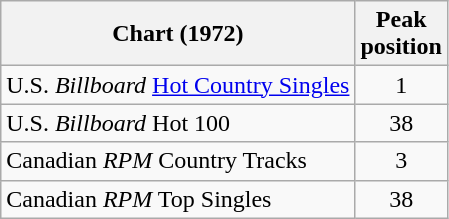<table class="wikitable sortable">
<tr>
<th align="left">Chart (1972)</th>
<th style="text-align:center;">Peak<br>position</th>
</tr>
<tr>
<td align="left">U.S. <em>Billboard</em> <a href='#'>Hot Country Singles</a></td>
<td style="text-align:center;">1</td>
</tr>
<tr>
<td align="left">U.S. <em>Billboard</em> Hot 100</td>
<td style="text-align:center;">38</td>
</tr>
<tr>
<td align="left">Canadian <em>RPM</em> Country Tracks</td>
<td style="text-align:center;">3</td>
</tr>
<tr>
<td align="left">Canadian <em>RPM</em> Top Singles</td>
<td style="text-align:center;">38</td>
</tr>
</table>
